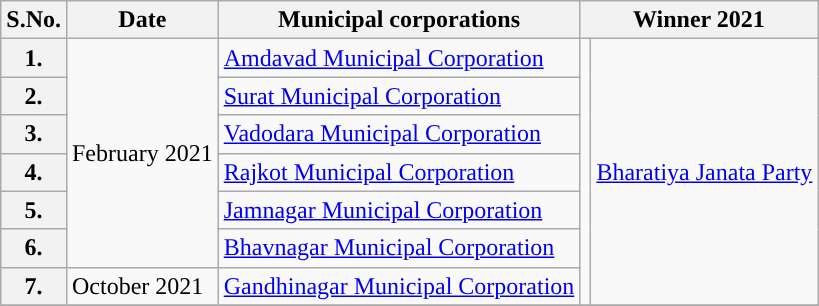<table class="wikitable sortable">
<tr>
<th>S.No.</th>
<th>Date</th>
<th>Municipal corporations</th>
<th colspan="2">Winner 2021</th>
</tr>
<tr>
<th>1.</th>
<td rowspan="6">February 2021</td>
<td><a href='#'>Amdavad Municipal Corporation</a></td>
<td rowspan="7"></td>
<td rowspan="7"><a href='#'>Bharatiya Janata Party</a></td>
</tr>
<tr>
<th>2.</th>
<td><a href='#'>Surat Municipal Corporation</a></td>
</tr>
<tr>
<th>3.</th>
<td><a href='#'>Vadodara Municipal Corporation</a></td>
</tr>
<tr>
<th>4.</th>
<td><a href='#'>Rajkot Municipal Corporation</a></td>
</tr>
<tr>
<th>5.</th>
<td><a href='#'>Jamnagar Municipal Corporation</a></td>
</tr>
<tr>
<th>6.</th>
<td><a href='#'>Bhavnagar Municipal Corporation</a></td>
</tr>
<tr>
<th>7.</th>
<td>October 2021</td>
<td><a href='#'>Gandhinagar Municipal Corporation</a></td>
</tr>
<tr>
</tr>
</table>
